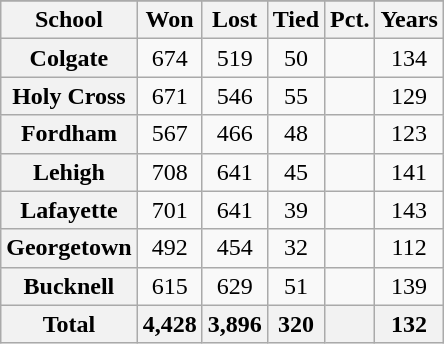<table class="wikitable sortable plainrowheaders" style="text-align: center;">
<tr>
</tr>
<tr>
<th scope="col">School</th>
<th scope="col">Won</th>
<th scope="col">Lost</th>
<th scope="col">Tied</th>
<th scope="col">Pct.</th>
<th scope="col">Years</th>
</tr>
<tr>
<th scope="row">Colgate</th>
<td>674</td>
<td>519</td>
<td>50</td>
<td></td>
<td>134</td>
</tr>
<tr>
<th scope="row">Holy Cross</th>
<td>671</td>
<td>546</td>
<td>55</td>
<td></td>
<td>129</td>
</tr>
<tr>
<th scope="row">Fordham</th>
<td>567</td>
<td>466</td>
<td>48</td>
<td></td>
<td>123</td>
</tr>
<tr>
<th scope="row">Lehigh</th>
<td>708</td>
<td>641</td>
<td>45</td>
<td></td>
<td>141</td>
</tr>
<tr>
<th scope="row">Lafayette</th>
<td>701</td>
<td>641</td>
<td>39</td>
<td></td>
<td>143</td>
</tr>
<tr>
<th scope="row">Georgetown</th>
<td>492</td>
<td>454</td>
<td>32</td>
<td></td>
<td>112</td>
</tr>
<tr>
<th scope="row">Bucknell</th>
<td>615</td>
<td>629</td>
<td>51</td>
<td></td>
<td>139</td>
</tr>
<tr>
<th scope="row" style="font-weight: bold;">Total</th>
<th scope="col">4,428</th>
<th scope="col">3,896</th>
<th scope="col">320</th>
<th scope="col"></th>
<th scope="col">132</th>
</tr>
</table>
